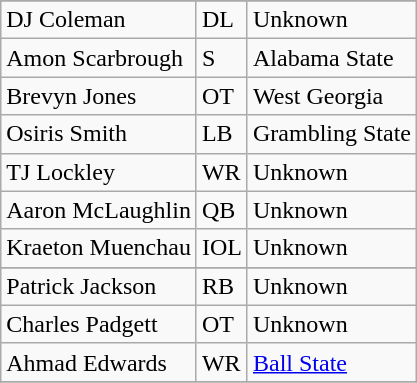<table class="wikitable">
<tr>
</tr>
<tr>
<td>DJ Coleman</td>
<td>DL</td>
<td>Unknown</td>
</tr>
<tr>
<td>Amon Scarbrough</td>
<td>S</td>
<td>Alabama State</td>
</tr>
<tr>
<td>Brevyn Jones</td>
<td>OT</td>
<td>West Georgia</td>
</tr>
<tr>
<td>Osiris Smith</td>
<td>LB</td>
<td>Grambling State</td>
</tr>
<tr>
<td>TJ Lockley</td>
<td>WR</td>
<td>Unknown</td>
</tr>
<tr>
<td>Aaron McLaughlin</td>
<td>QB</td>
<td>Unknown</td>
</tr>
<tr>
<td>Kraeton Muenchau</td>
<td>IOL</td>
<td>Unknown</td>
</tr>
<tr>
</tr>
<tr>
<td>Patrick Jackson</td>
<td>RB</td>
<td>Unknown</td>
</tr>
<tr>
<td>Charles Padgett</td>
<td>OT</td>
<td>Unknown</td>
</tr>
<tr>
<td>Ahmad Edwards</td>
<td>WR</td>
<td><a href='#'>Ball State</a></td>
</tr>
<tr>
</tr>
</table>
